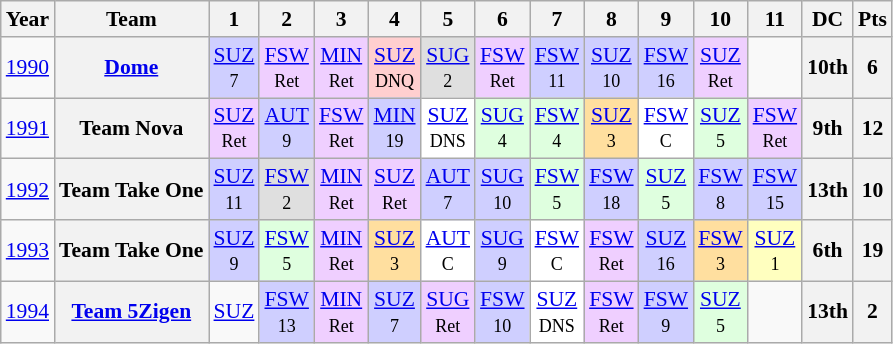<table class="wikitable" style="text-align:center; font-size:90%">
<tr>
<th>Year</th>
<th>Team</th>
<th>1</th>
<th>2</th>
<th>3</th>
<th>4</th>
<th>5</th>
<th>6</th>
<th>7</th>
<th>8</th>
<th>9</th>
<th>10</th>
<th>11</th>
<th>DC</th>
<th>Pts</th>
</tr>
<tr>
<td><a href='#'>1990</a></td>
<th><a href='#'>Dome</a></th>
<td style="background:#CFCFFF;"><a href='#'>SUZ</a><br><small>7</small></td>
<td style="background:#EFCFFF;"><a href='#'>FSW</a><br><small>Ret</small></td>
<td style="background:#EFCFFF;"><a href='#'>MIN</a><br><small>Ret</small></td>
<td style="background:#FFCFCF;"><a href='#'>SUZ</a><br><small>DNQ</small></td>
<td style="background:#DFDFDF;"><a href='#'>SUG</a><br><small>2</small></td>
<td style="background:#EFCFFF;"><a href='#'>FSW</a><br><small>Ret</small></td>
<td style="background:#CFCFFF;"><a href='#'>FSW</a><br><small>11</small></td>
<td style="background:#CFCFFF;"><a href='#'>SUZ</a><br><small>10</small></td>
<td style="background:#CFCFFF;"><a href='#'>FSW</a><br><small>16</small></td>
<td style="background:#EFCFFF;"><a href='#'>SUZ</a><br><small>Ret</small></td>
<td></td>
<th>10th</th>
<th>6</th>
</tr>
<tr>
<td><a href='#'>1991</a></td>
<th>Team Nova</th>
<td style="background:#EFCFFF;"><a href='#'>SUZ</a><br><small>Ret</small></td>
<td style="background:#CFCFFF;"><a href='#'>AUT</a><br><small>9</small></td>
<td style="background:#EFCFFF;"><a href='#'>FSW</a><br><small>Ret</small></td>
<td style="background:#CFCFFF;"><a href='#'>MIN</a><br><small>19</small></td>
<td style="background:#FFFFFF;"><a href='#'>SUZ</a><br><small>DNS</small></td>
<td style="background:#DFFFDF;"><a href='#'>SUG</a><br><small>4</small></td>
<td style="background:#DFFFDF;"><a href='#'>FSW</a><br><small>4</small></td>
<td style="background:#FFDF9F;"><a href='#'>SUZ</a><br><small>3</small></td>
<td style="background:#FFFFFF;"><a href='#'>FSW</a><br><small>C</small></td>
<td style="background:#DFFFDF;"><a href='#'>SUZ</a><br><small>5</small></td>
<td style="background:#EFCFFF;"><a href='#'>FSW</a><br><small>Ret</small></td>
<th>9th</th>
<th>12</th>
</tr>
<tr>
<td><a href='#'>1992</a></td>
<th>Team Take One</th>
<td style="background:#CFCFFF;"><a href='#'>SUZ</a><br><small>11</small></td>
<td style="background:#DFDFDF;"><a href='#'>FSW</a><br><small>2</small></td>
<td style="background:#EFCFFF;"><a href='#'>MIN</a><br><small>Ret</small></td>
<td style="background:#EFCFFF;"><a href='#'>SUZ</a><br><small>Ret</small></td>
<td style="background:#CFCFFF;"><a href='#'>AUT</a><br><small>7</small></td>
<td style="background:#CFCFFF;"><a href='#'>SUG</a><br><small>10</small></td>
<td style="background:#DFFFDF;"><a href='#'>FSW</a><br><small>5</small></td>
<td style="background:#CFCFFF;"><a href='#'>FSW</a><br><small>18</small></td>
<td style="background:#DFFFDF;"><a href='#'>SUZ</a><br><small>5</small></td>
<td style="background:#CFCFFF;"><a href='#'>FSW</a><br><small>8</small></td>
<td style="background:#CFCFFF;"><a href='#'>FSW</a><br><small>15</small></td>
<th>13th</th>
<th>10</th>
</tr>
<tr>
<td><a href='#'>1993</a></td>
<th>Team Take One</th>
<td style="background:#CFCFFF;"><a href='#'>SUZ</a><br><small>9</small></td>
<td style="background:#DFFFDF;"><a href='#'>FSW</a><br><small>5</small></td>
<td style="background:#EFCFFF;"><a href='#'>MIN</a><br><small>Ret</small></td>
<td style="background:#FFDF9F;"><a href='#'>SUZ</a><br><small>3</small></td>
<td style="background:#FFFFFF;"><a href='#'>AUT</a><br><small>C</small></td>
<td style="background:#CFCFFF;"><a href='#'>SUG</a><br><small>9</small></td>
<td style="background:#FFFFFF;"><a href='#'>FSW</a><br><small>C</small></td>
<td style="background:#EFCFFF;"><a href='#'>FSW</a><br><small>Ret</small></td>
<td style="background:#CFCFFF;"><a href='#'>SUZ</a><br><small>16</small></td>
<td style="background:#FFDF9F;"><a href='#'>FSW</a><br><small>3</small></td>
<td style="background:#FFFFBF;"><a href='#'>SUZ</a><br><small>1</small></td>
<th>6th</th>
<th>19</th>
</tr>
<tr>
<td><a href='#'>1994</a></td>
<th><a href='#'>Team 5Zigen</a></th>
<td><a href='#'>SUZ</a></td>
<td style="background:#CFCFFF;"><a href='#'>FSW</a><br><small>13</small></td>
<td style="background:#EFCFFF;"><a href='#'>MIN</a><br><small>Ret</small></td>
<td style="background:#CFCFFF;"><a href='#'>SUZ</a><br><small>7</small></td>
<td style="background:#EFCFFF;"><a href='#'>SUG</a><br><small>Ret</small></td>
<td style="background:#CFCFFF;"><a href='#'>FSW</a><br><small>10</small></td>
<td style="background:#FFFFFF;"><a href='#'>SUZ</a><br><small>DNS</small></td>
<td style="background:#EFCFFF;"><a href='#'>FSW</a><br><small>Ret</small></td>
<td style="background:#CFCFFF;"><a href='#'>FSW</a><br><small>9</small></td>
<td style="background:#DFFFDF;"><a href='#'>SUZ</a><br><small>5</small></td>
<td></td>
<th>13th</th>
<th>2</th>
</tr>
</table>
